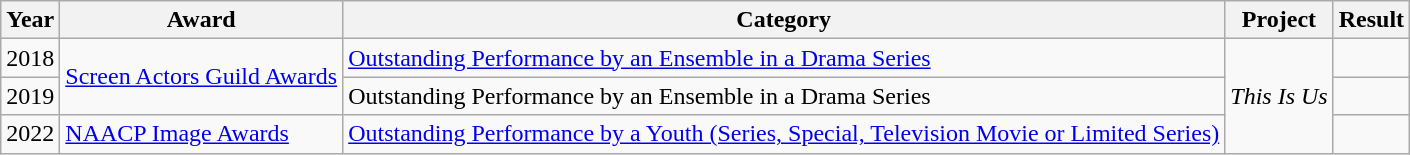<table class="wikitable sortable">
<tr>
<th>Year</th>
<th>Award</th>
<th>Category</th>
<th>Project</th>
<th>Result</th>
</tr>
<tr>
<td>2018</td>
<td rowspan="2"><a href='#'>Screen Actors Guild Awards</a></td>
<td><a href='#'>Outstanding Performance by an Ensemble in a Drama Series</a></td>
<td rowspan="3"><em>This Is Us</em></td>
<td></td>
</tr>
<tr>
<td>2019</td>
<td>Outstanding Performance by an Ensemble in a Drama Series</td>
<td></td>
</tr>
<tr>
<td>2022</td>
<td><a href='#'>NAACP Image Awards</a></td>
<td><a href='#'>Outstanding Performance by a Youth (Series, Special, Television Movie or Limited Series)</a></td>
<td></td>
</tr>
</table>
